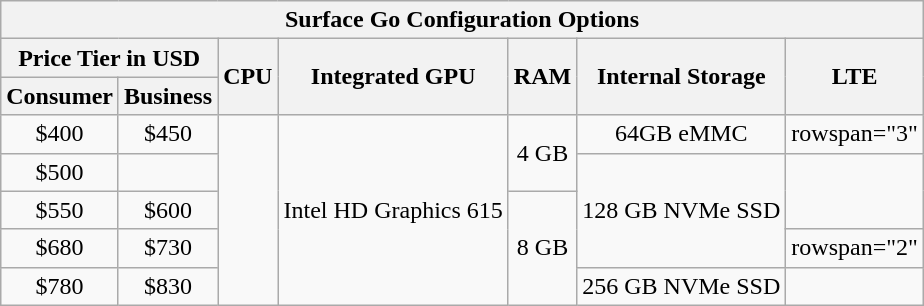<table class="wikitable sortable" style="text-align:center;" align="center" text-align="center">
<tr>
<th colspan="7">Surface Go Configuration Options</th>
</tr>
<tr>
<th colspan="2">Price Tier in USD</th>
<th rowspan="2">CPU</th>
<th rowspan="2">Integrated GPU</th>
<th rowspan="2">RAM</th>
<th rowspan="2">Internal Storage</th>
<th rowspan="2">LTE</th>
</tr>
<tr>
<th>Consumer</th>
<th>Business</th>
</tr>
<tr>
<td>$400</td>
<td>$450</td>
<td rowspan="5"></td>
<td rowspan="5">Intel HD Graphics 615</td>
<td rowspan="2">4 GB</td>
<td>64GB eMMC</td>
<td>rowspan="3" </td>
</tr>
<tr>
<td>$500</td>
<td></td>
<td rowspan="3">128 GB NVMe SSD</td>
</tr>
<tr>
<td>$550</td>
<td>$600</td>
<td rowspan="3">8 GB</td>
</tr>
<tr>
<td>$680</td>
<td>$730</td>
<td>rowspan="2" </td>
</tr>
<tr>
<td>$780</td>
<td>$830</td>
<td>256 GB NVMe SSD</td>
</tr>
</table>
